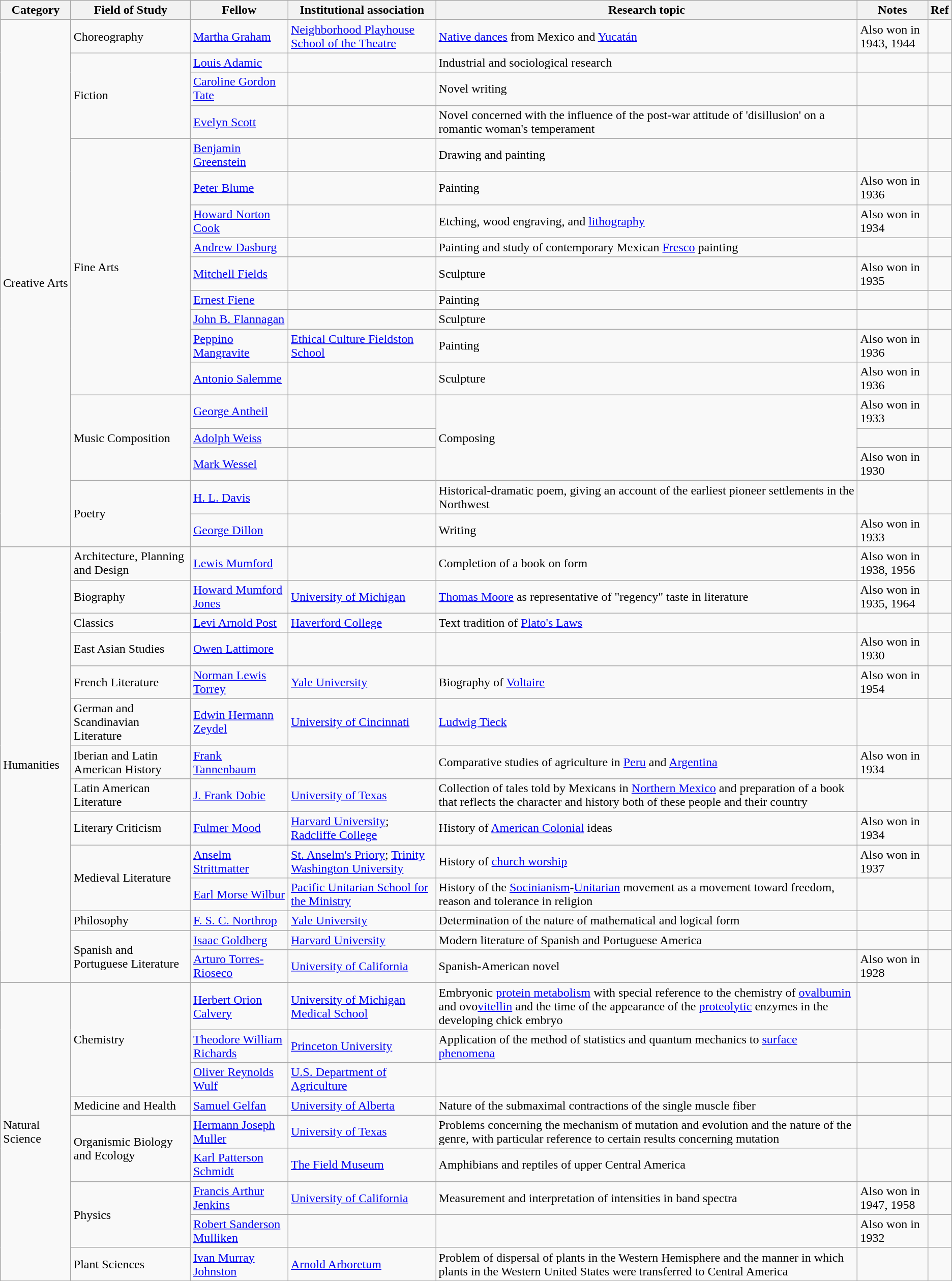<table class="wikitable sortable static-row-numbers static-row-header-text">
<tr>
<th>Category</th>
<th>Field of Study</th>
<th>Fellow</th>
<th>Institutional association </th>
<th>Research topic</th>
<th>Notes</th>
<th class="unsortable">Ref</th>
</tr>
<tr>
<td rowspan="18">Creative Arts</td>
<td>Choreography</td>
<td><a href='#'>Martha Graham</a></td>
<td><a href='#'>Neighborhood Playhouse School of the Theatre</a></td>
<td><a href='#'>Native dances</a> from Mexico and <a href='#'>Yucatán</a></td>
<td>Also won in 1943, 1944</td>
<td></td>
</tr>
<tr>
<td rowspan="3">Fiction</td>
<td><a href='#'>Louis Adamic</a></td>
<td></td>
<td>Industrial and sociological research</td>
<td></td>
<td></td>
</tr>
<tr>
<td><a href='#'>Caroline Gordon Tate</a></td>
<td></td>
<td>Novel writing</td>
<td></td>
<td></td>
</tr>
<tr>
<td><a href='#'>Evelyn Scott</a></td>
<td></td>
<td>Novel concerned with the influence of the post-war attitude of 'disillusion' on a romantic woman's temperament</td>
<td></td>
<td></td>
</tr>
<tr>
<td rowspan="9">Fine Arts</td>
<td><a href='#'>Benjamin Greenstein</a></td>
<td></td>
<td>Drawing and painting</td>
<td></td>
<td></td>
</tr>
<tr>
<td><a href='#'>Peter Blume</a></td>
<td></td>
<td>Painting</td>
<td>Also won in 1936</td>
<td></td>
</tr>
<tr>
<td><a href='#'>Howard Norton Cook</a></td>
<td></td>
<td>Etching, wood engraving, and <a href='#'>lithography</a></td>
<td>Also won in 1934</td>
<td></td>
</tr>
<tr>
<td><a href='#'>Andrew Dasburg</a></td>
<td></td>
<td>Painting and study of contemporary Mexican <a href='#'>Fresco</a> painting</td>
<td></td>
<td></td>
</tr>
<tr>
<td><a href='#'>Mitchell Fields</a></td>
<td></td>
<td>Sculpture</td>
<td>Also won in 1935</td>
<td></td>
</tr>
<tr>
<td><a href='#'>Ernest Fiene</a></td>
<td></td>
<td>Painting</td>
<td></td>
<td></td>
</tr>
<tr>
<td><a href='#'>John B. Flannagan</a></td>
<td></td>
<td>Sculpture</td>
<td></td>
<td></td>
</tr>
<tr>
<td><a href='#'>Peppino Mangravite</a></td>
<td><a href='#'>Ethical Culture Fieldston School</a></td>
<td>Painting</td>
<td>Also won in 1936</td>
<td></td>
</tr>
<tr>
<td><a href='#'>Antonio Salemme</a></td>
<td></td>
<td>Sculpture</td>
<td>Also won in 1936</td>
<td></td>
</tr>
<tr>
<td rowspan="3">Music Composition</td>
<td><a href='#'>George Antheil</a></td>
<td></td>
<td rowspan="3">Composing</td>
<td>Also won in 1933</td>
<td></td>
</tr>
<tr>
<td><a href='#'>Adolph Weiss</a></td>
<td></td>
<td></td>
<td></td>
</tr>
<tr>
<td><a href='#'>Mark Wessel</a></td>
<td></td>
<td>Also won in 1930</td>
<td></td>
</tr>
<tr>
<td rowspan="2">Poetry</td>
<td><a href='#'>H. L. Davis</a></td>
<td></td>
<td>Historical-dramatic poem, giving an account of the earliest pioneer settlements in the Northwest</td>
<td></td>
<td></td>
</tr>
<tr>
<td><a href='#'>George Dillon</a></td>
<td></td>
<td>Writing</td>
<td>Also won in 1933</td>
<td></td>
</tr>
<tr>
<td rowspan="14">Humanities</td>
<td>Architecture, Planning and Design</td>
<td><a href='#'>Lewis Mumford</a></td>
<td></td>
<td>Completion of a book on form</td>
<td>Also won in 1938, 1956</td>
<td></td>
</tr>
<tr>
<td>Biography</td>
<td><a href='#'>Howard Mumford Jones</a></td>
<td><a href='#'>University of Michigan</a></td>
<td><a href='#'>Thomas Moore</a> as representative of "regency" taste in literature</td>
<td>Also won in 1935, 1964</td>
<td></td>
</tr>
<tr>
<td>Classics</td>
<td><a href='#'>Levi Arnold Post</a> </td>
<td><a href='#'>Haverford College</a></td>
<td>Text tradition of <a href='#'>Plato's Laws</a></td>
<td></td>
<td></td>
</tr>
<tr>
<td>East Asian Studies</td>
<td><a href='#'>Owen Lattimore</a></td>
<td></td>
<td></td>
<td>Also won in 1930</td>
<td></td>
</tr>
<tr>
<td>French Literature</td>
<td><a href='#'>Norman Lewis Torrey</a></td>
<td><a href='#'>Yale University</a></td>
<td>Biography of <a href='#'>Voltaire</a></td>
<td>Also won in 1954</td>
<td></td>
</tr>
<tr>
<td>German and Scandinavian Literature</td>
<td><a href='#'>Edwin Hermann Zeydel</a></td>
<td><a href='#'>University of Cincinnati</a></td>
<td><a href='#'>Ludwig Tieck</a></td>
<td></td>
<td></td>
</tr>
<tr>
<td>Iberian and Latin American History</td>
<td><a href='#'>Frank Tannenbaum</a></td>
<td></td>
<td>Comparative studies of agriculture in <a href='#'>Peru</a> and <a href='#'>Argentina</a></td>
<td>Also won in 1934</td>
<td></td>
</tr>
<tr>
<td>Latin American Literature</td>
<td><a href='#'>J. Frank Dobie</a></td>
<td><a href='#'>University of Texas</a></td>
<td>Collection of tales told by Mexicans in <a href='#'>Northern Mexico</a> and preparation of a book that reflects the character and history both of these people and their country</td>
<td></td>
<td></td>
</tr>
<tr>
<td>Literary Criticism</td>
<td><a href='#'>Fulmer Mood</a></td>
<td><a href='#'>Harvard University</a>; <a href='#'>Radcliffe College</a></td>
<td>History of <a href='#'>American Colonial</a> ideas</td>
<td>Also won in 1934</td>
<td></td>
</tr>
<tr>
<td rowspan="2">Medieval Literature</td>
<td><a href='#'>Anselm Strittmatter</a></td>
<td><a href='#'>St. Anselm's Priory</a>; <a href='#'>Trinity Washington University</a></td>
<td>History of <a href='#'>church worship</a></td>
<td>Also won in 1937</td>
<td></td>
</tr>
<tr>
<td><a href='#'>Earl Morse Wilbur</a></td>
<td><a href='#'>Pacific Unitarian School for the Ministry</a></td>
<td>History of the <a href='#'>Socinianism</a>-<a href='#'>Unitarian</a> movement as a movement toward freedom, reason and tolerance in religion</td>
<td></td>
<td></td>
</tr>
<tr>
<td>Philosophy</td>
<td><a href='#'>F. S. C. Northrop</a></td>
<td><a href='#'>Yale University</a></td>
<td>Determination of the nature of mathematical and logical form</td>
<td></td>
<td></td>
</tr>
<tr>
<td rowspan="2">Spanish and Portuguese Literature</td>
<td><a href='#'>Isaac Goldberg</a></td>
<td><a href='#'>Harvard University</a></td>
<td>Modern literature of Spanish and Portuguese America</td>
<td></td>
<td></td>
</tr>
<tr>
<td><a href='#'>Arturo Torres-Rioseco</a></td>
<td><a href='#'>University of California</a></td>
<td>Spanish-American novel</td>
<td>Also won in 1928</td>
<td></td>
</tr>
<tr>
<td rowspan="9">Natural Science</td>
<td rowspan="3">Chemistry</td>
<td><a href='#'>Herbert Orion Calvery</a></td>
<td><a href='#'>University of Michigan Medical School</a></td>
<td>Embryonic <a href='#'>protein metabolism</a> with special reference to the chemistry of <a href='#'>ovalbumin</a> and ovo<a href='#'>vitellin</a> and the time of the appearance of the <a href='#'>proteolytic</a> enzymes in the developing chick embryo</td>
<td></td>
<td></td>
</tr>
<tr>
<td><a href='#'>Theodore William Richards</a></td>
<td><a href='#'>Princeton University</a></td>
<td>Application of the method of statistics and quantum mechanics to <a href='#'>surface phenomena</a></td>
<td></td>
<td></td>
</tr>
<tr>
<td><a href='#'>Oliver Reynolds Wulf</a></td>
<td><a href='#'>U.S. Department of Agriculture</a></td>
<td></td>
<td></td>
<td></td>
</tr>
<tr>
<td>Medicine and Health</td>
<td><a href='#'>Samuel Gelfan</a></td>
<td><a href='#'>University of Alberta</a></td>
<td>Nature of the submaximal contractions of the single muscle fiber</td>
<td></td>
<td></td>
</tr>
<tr>
<td rowspan="2">Organismic Biology and Ecology</td>
<td><a href='#'>Hermann Joseph Muller</a></td>
<td><a href='#'>University of Texas</a></td>
<td>Problems concerning the mechanism of mutation and evolution and the nature of the genre, with particular reference to certain results concerning mutation</td>
<td></td>
<td></td>
</tr>
<tr>
<td><a href='#'>Karl Patterson Schmidt</a></td>
<td><a href='#'>The Field Museum</a></td>
<td>Amphibians and reptiles of upper Central America</td>
<td></td>
<td></td>
</tr>
<tr>
<td rowspan="2">Physics</td>
<td><a href='#'>Francis Arthur Jenkins</a></td>
<td><a href='#'>University of California</a></td>
<td>Measurement and interpretation of intensities in band spectra</td>
<td>Also won in 1947, 1958</td>
<td></td>
</tr>
<tr>
<td><a href='#'>Robert Sanderson Mulliken</a></td>
<td></td>
<td></td>
<td>Also won in 1932</td>
<td></td>
</tr>
<tr>
<td>Plant Sciences</td>
<td><a href='#'>Ivan Murray Johnston</a></td>
<td><a href='#'>Arnold Arboretum</a></td>
<td>Problem of dispersal of plants in the Western Hemisphere and the manner in which plants in the Western United States were transferred to Central America</td>
<td></td>
<td></td>
</tr>
</table>
